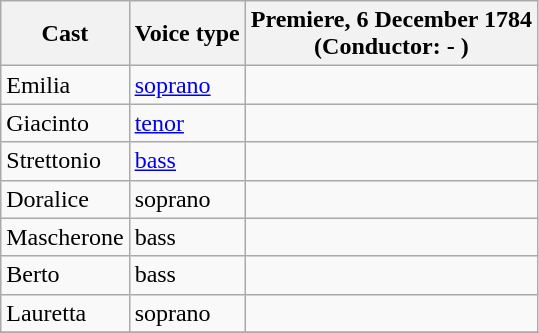<table class="wikitable">
<tr>
<th>Cast</th>
<th>Voice type</th>
<th>Premiere, 6 December 1784<br>(Conductor: - )</th>
</tr>
<tr>
<td>Emilia</td>
<td><a href='#'>soprano</a></td>
<td></td>
</tr>
<tr>
<td>Giacinto</td>
<td><a href='#'>tenor</a></td>
<td></td>
</tr>
<tr>
<td>Strettonio</td>
<td><a href='#'>bass</a></td>
<td></td>
</tr>
<tr>
<td>Doralice</td>
<td>soprano</td>
<td></td>
</tr>
<tr>
<td>Mascherone</td>
<td>bass</td>
<td></td>
</tr>
<tr>
<td>Berto</td>
<td>bass</td>
<td></td>
</tr>
<tr>
<td>Lauretta</td>
<td>soprano</td>
<td></td>
</tr>
<tr>
</tr>
</table>
